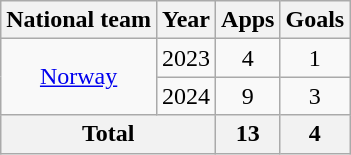<table class=wikitable style=text-align:center>
<tr>
<th>National team</th>
<th>Year</th>
<th>Apps</th>
<th>Goals</th>
</tr>
<tr>
<td rowspan="2"><a href='#'>Norway</a></td>
<td>2023</td>
<td>4</td>
<td>1</td>
</tr>
<tr>
<td>2024</td>
<td>9</td>
<td>3</td>
</tr>
<tr>
<th colspan="2">Total</th>
<th>13</th>
<th>4</th>
</tr>
</table>
